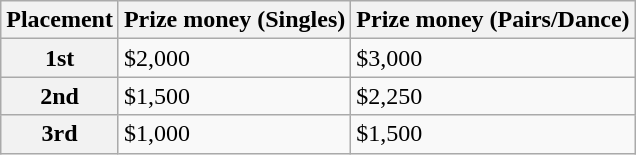<table class="wikitable">
<tr>
<th>Placement</th>
<th>Prize money (Singles)</th>
<th>Prize money (Pairs/Dance)</th>
</tr>
<tr>
<th>1st</th>
<td>$2,000</td>
<td>$3,000</td>
</tr>
<tr>
<th>2nd</th>
<td>$1,500</td>
<td>$2,250</td>
</tr>
<tr>
<th>3rd</th>
<td>$1,000</td>
<td>$1,500</td>
</tr>
</table>
